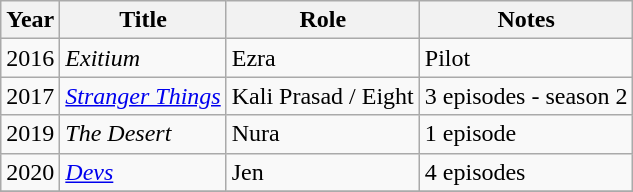<table class="wikitable sortable">
<tr>
<th>Year</th>
<th>Title</th>
<th>Role</th>
<th>Notes</th>
</tr>
<tr>
<td>2016</td>
<td><em>Exitium</em></td>
<td>Ezra</td>
<td>Pilot</td>
</tr>
<tr>
<td>2017</td>
<td><em><a href='#'>Stranger Things</a></em></td>
<td>Kali Prasad / Eight</td>
<td>3 episodes - season 2</td>
</tr>
<tr>
<td>2019</td>
<td><em>The Desert</em></td>
<td>Nura</td>
<td>1 episode</td>
</tr>
<tr>
<td>2020</td>
<td><em><a href='#'>Devs</a></em> </td>
<td>Jen</td>
<td>4 episodes</td>
</tr>
<tr>
</tr>
</table>
